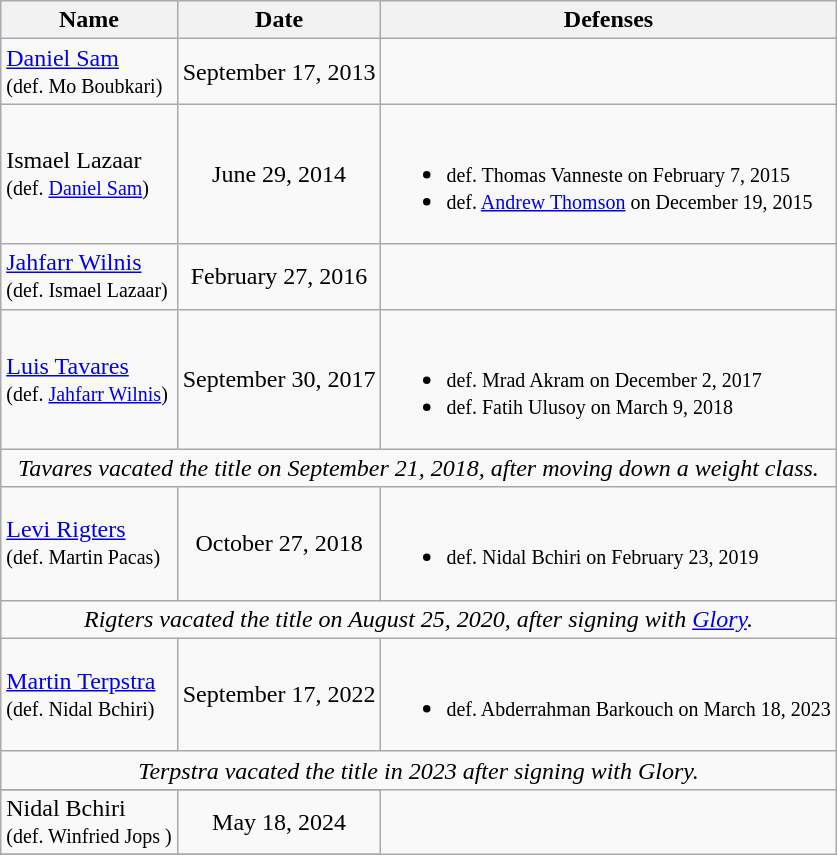<table class="wikitable">
<tr>
<th>Name</th>
<th>Date</th>
<th>Defenses</th>
</tr>
<tr>
<td align=left> <a href='#'>Daniel Sam</a> <br><small>(def. Mo Boubkari)</small></td>
<td align=center>September 17, 2013</td>
<td></td>
</tr>
<tr>
<td align=left> Ismael Lazaar <br><small>(def. <a href='#'>Daniel Sam</a>)</small></td>
<td align=center>June 29, 2014</td>
<td><br><ul><li><small>def. Thomas Vanneste on February 7, 2015 </small></li><li><small>def. <a href='#'>Andrew Thomson</a> on December 19, 2015 </small></li></ul></td>
</tr>
<tr>
<td align=left> <a href='#'>Jahfarr Wilnis</a> <br><small>(def. Ismael Lazaar)</small></td>
<td align=center>February 27, 2016</td>
<td></td>
</tr>
<tr>
<td align=left> <a href='#'>Luis Tavares</a> <br><small>(def. <a href='#'>Jahfarr Wilnis</a>)</small></td>
<td align=center>September 30, 2017</td>
<td><br><ul><li><small>def. Mrad Akram on December 2, 2017</small></li><li><small>def. Fatih Ulusoy on March 9, 2018</small></li></ul></td>
</tr>
<tr>
<td colspan=3 align=center><em>Tavares vacated the title on September 21, 2018, after moving down a weight class.</em></td>
</tr>
<tr>
<td align=left> <a href='#'>Levi Rigters</a> <br><small>(def. Martin Pacas)</small></td>
<td align=center>October 27, 2018</td>
<td><br><ul><li><small>def. Nidal Bchiri on February 23, 2019 </small></li></ul></td>
</tr>
<tr>
<td colspan=3 align=center><em>Rigters vacated the title on August 25, 2020, after signing with <a href='#'>Glory</a>.</em></td>
</tr>
<tr>
<td align=left> <a href='#'>Martin Terpstra</a> <br><small>(def. Nidal Bchiri)</small></td>
<td align=center>September 17, 2022</td>
<td><br><ul><li><small>def. Abderrahman Barkouch on March 18, 2023</small></li></ul></td>
</tr>
<tr>
<td colspan=3 align=center><em>Terpstra vacated the title in 2023 after signing with Glory.</em></td>
</tr>
<tr>
</tr>
<tr>
<td align=left> Nidal Bchiri <br><small>(def. Winfried Jops )</small></td>
<td align=center>May 18, 2024</td>
</tr>
<tr>
</tr>
</table>
